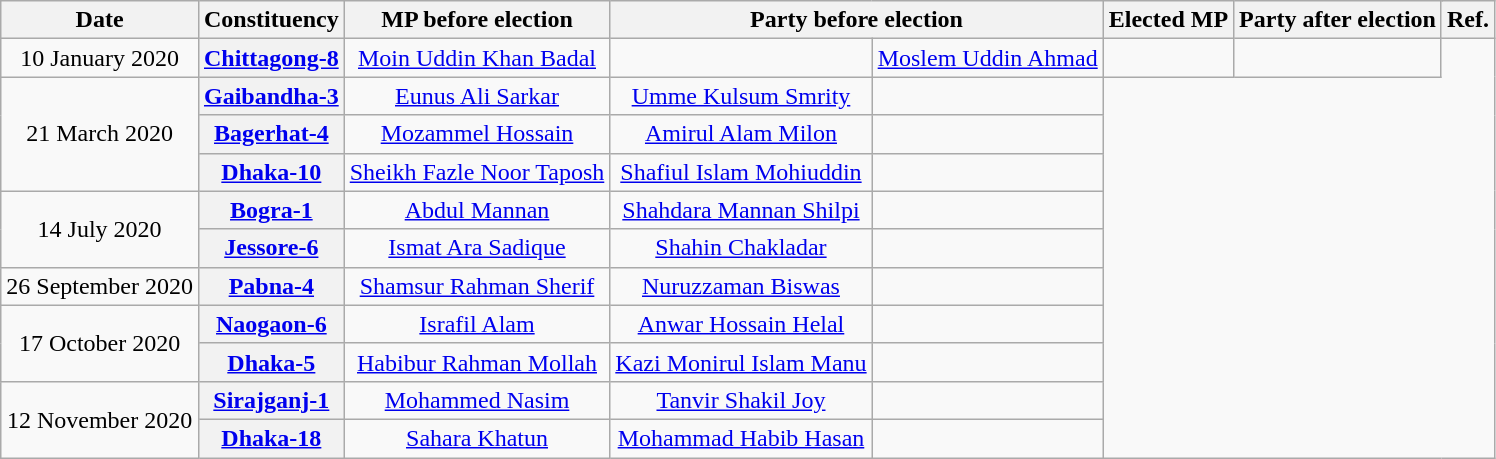<table class="wikitable sortable" style="text-align:center;">
<tr>
<th>Date</th>
<th>Constituency</th>
<th>MP before election</th>
<th colspan="2">Party before election</th>
<th>Elected MP</th>
<th colspan="2">Party after election</th>
<th>Ref.</th>
</tr>
<tr>
<td>10 January 2020</td>
<th><a href='#'>Chittagong-8</a></th>
<td><a href='#'>Moin Uddin Khan Badal</a></td>
<td></td>
<td><a href='#'>Moslem Uddin Ahmad</a></td>
<td></td>
<td></td>
</tr>
<tr>
<td rowspan="3">21 March 2020</td>
<th><a href='#'>Gaibandha-3</a></th>
<td><a href='#'>Eunus Ali Sarkar</a></td>
<td><a href='#'>Umme Kulsum Smrity</a></td>
<td></td>
</tr>
<tr>
<th><a href='#'>Bagerhat-4</a></th>
<td><a href='#'>Mozammel Hossain</a></td>
<td><a href='#'>Amirul Alam Milon</a></td>
<td></td>
</tr>
<tr>
<th><a href='#'>Dhaka-10</a></th>
<td><a href='#'>Sheikh Fazle Noor Taposh</a></td>
<td><a href='#'>Shafiul Islam Mohiuddin</a></td>
<td></td>
</tr>
<tr>
<td rowspan="2">14 July 2020</td>
<th><a href='#'>Bogra-1</a></th>
<td><a href='#'>Abdul Mannan</a></td>
<td><a href='#'>Shahdara Mannan Shilpi</a></td>
<td></td>
</tr>
<tr>
<th><a href='#'>Jessore-6</a></th>
<td><a href='#'>Ismat Ara Sadique</a></td>
<td><a href='#'>Shahin Chakladar</a></td>
<td></td>
</tr>
<tr>
<td>26 September 2020</td>
<th><a href='#'>Pabna-4</a></th>
<td><a href='#'>Shamsur Rahman Sherif</a></td>
<td><a href='#'>Nuruzzaman Biswas</a></td>
<td></td>
</tr>
<tr>
<td rowspan="2">17 October 2020</td>
<th><a href='#'>Naogaon-6</a></th>
<td><a href='#'>Israfil Alam</a></td>
<td><a href='#'>Anwar Hossain Helal</a></td>
<td></td>
</tr>
<tr>
<th><a href='#'>Dhaka-5</a></th>
<td><a href='#'>Habibur Rahman Mollah</a></td>
<td><a href='#'>Kazi Monirul Islam Manu</a></td>
<td></td>
</tr>
<tr>
<td rowspan="2">12 November 2020</td>
<th><a href='#'>Sirajganj-1</a></th>
<td><a href='#'>Mohammed Nasim</a></td>
<td><a href='#'>Tanvir Shakil Joy</a></td>
<td></td>
</tr>
<tr>
<th><a href='#'>Dhaka-18</a></th>
<td><a href='#'>Sahara Khatun</a></td>
<td><a href='#'>Mohammad Habib Hasan</a></td>
<td></td>
</tr>
</table>
